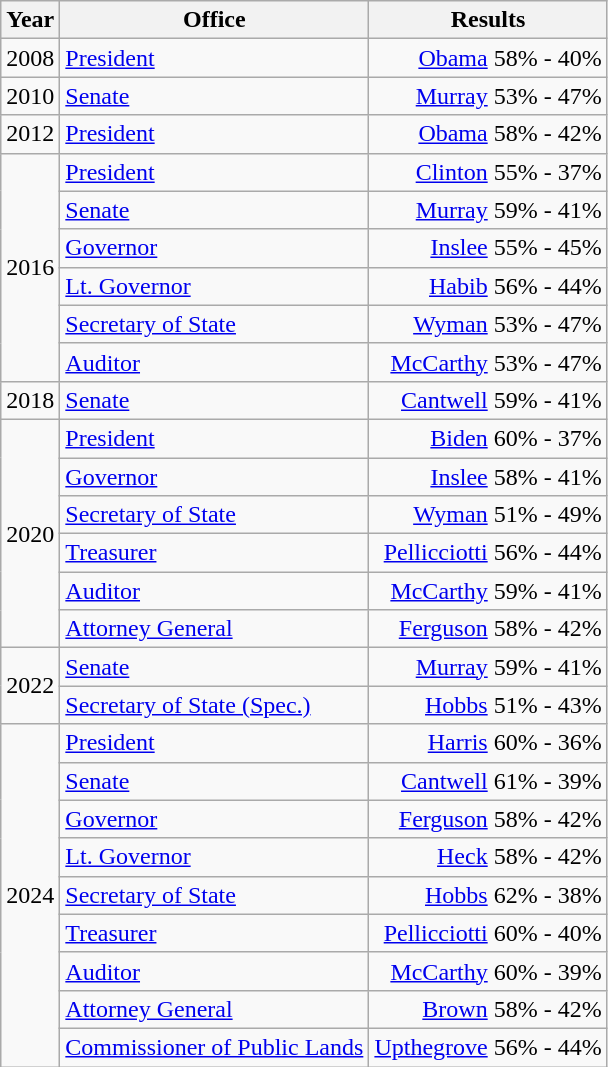<table class=wikitable>
<tr>
<th>Year</th>
<th>Office</th>
<th>Results</th>
</tr>
<tr>
<td>2008</td>
<td><a href='#'>President</a></td>
<td align="right" ><a href='#'>Obama</a> 58% - 40%</td>
</tr>
<tr>
<td>2010</td>
<td><a href='#'>Senate</a></td>
<td align="right" ><a href='#'>Murray</a> 53% - 47%</td>
</tr>
<tr>
<td>2012</td>
<td><a href='#'>President</a></td>
<td align="right" ><a href='#'>Obama</a> 58% - 42%</td>
</tr>
<tr>
<td rowspan=6>2016</td>
<td><a href='#'>President</a></td>
<td align="right" ><a href='#'>Clinton</a> 55% - 37%</td>
</tr>
<tr>
<td><a href='#'>Senate</a></td>
<td align="right" ><a href='#'>Murray</a> 59% - 41%</td>
</tr>
<tr>
<td><a href='#'>Governor</a></td>
<td align="right" ><a href='#'>Inslee</a> 55% - 45%</td>
</tr>
<tr>
<td><a href='#'>Lt. Governor</a></td>
<td align="right" ><a href='#'>Habib</a> 56% - 44%</td>
</tr>
<tr>
<td><a href='#'>Secretary of State</a></td>
<td align="right" ><a href='#'>Wyman</a> 53% - 47%</td>
</tr>
<tr>
<td><a href='#'>Auditor</a></td>
<td align="right" ><a href='#'>McCarthy</a> 53% - 47%</td>
</tr>
<tr>
<td>2018</td>
<td><a href='#'>Senate</a></td>
<td align="right" ><a href='#'>Cantwell</a> 59% - 41%</td>
</tr>
<tr>
<td rowspan=6>2020</td>
<td><a href='#'>President</a></td>
<td align="right" ><a href='#'>Biden</a> 60% - 37%</td>
</tr>
<tr>
<td><a href='#'>Governor</a></td>
<td align="right" ><a href='#'>Inslee</a> 58% - 41%</td>
</tr>
<tr>
<td><a href='#'>Secretary of State</a></td>
<td align="right" ><a href='#'>Wyman</a> 51% - 49%</td>
</tr>
<tr>
<td><a href='#'>Treasurer</a></td>
<td align="right" ><a href='#'>Pellicciotti</a> 56% - 44%</td>
</tr>
<tr>
<td><a href='#'>Auditor</a></td>
<td align="right" ><a href='#'>McCarthy</a> 59% - 41%</td>
</tr>
<tr>
<td><a href='#'>Attorney General</a></td>
<td align="right" ><a href='#'>Ferguson</a> 58% - 42%</td>
</tr>
<tr>
<td rowspan=2>2022</td>
<td><a href='#'>Senate</a></td>
<td align="right" ><a href='#'>Murray</a> 59% - 41%</td>
</tr>
<tr>
<td><a href='#'>Secretary of State (Spec.)</a></td>
<td align="right" ><a href='#'>Hobbs</a> 51% - 43%</td>
</tr>
<tr>
<td rowspan=9>2024</td>
<td><a href='#'>President</a></td>
<td align="right" ><a href='#'>Harris</a> 60% - 36%</td>
</tr>
<tr>
<td><a href='#'>Senate</a></td>
<td align="right" ><a href='#'>Cantwell</a> 61% - 39%</td>
</tr>
<tr>
<td><a href='#'>Governor</a></td>
<td align="right" ><a href='#'>Ferguson</a> 58% - 42%</td>
</tr>
<tr>
<td><a href='#'>Lt. Governor</a></td>
<td align="right" ><a href='#'>Heck</a> 58% - 42%</td>
</tr>
<tr>
<td><a href='#'>Secretary of State</a></td>
<td align="right" ><a href='#'>Hobbs</a> 62% - 38%</td>
</tr>
<tr>
<td><a href='#'>Treasurer</a></td>
<td align="right" ><a href='#'>Pellicciotti</a> 60% - 40%</td>
</tr>
<tr>
<td><a href='#'>Auditor</a></td>
<td align="right" ><a href='#'>McCarthy</a> 60% - 39%</td>
</tr>
<tr>
<td><a href='#'>Attorney General</a></td>
<td align="right" ><a href='#'>Brown</a> 58% - 42%</td>
</tr>
<tr>
<td><a href='#'>Commissioner of Public Lands</a></td>
<td align="right" ><a href='#'>Upthegrove</a> 56% - 44%</td>
</tr>
</table>
